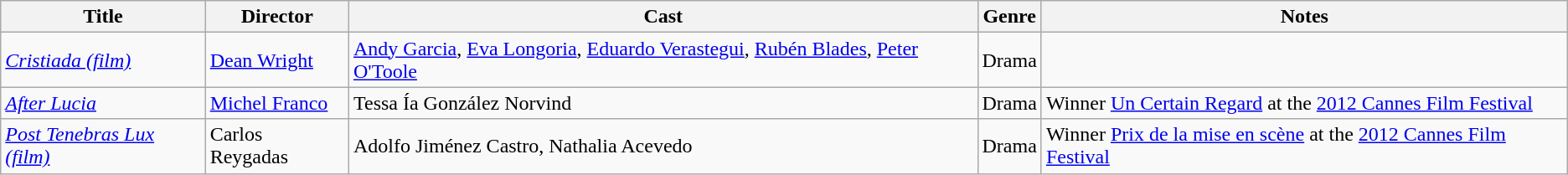<table class="wikitable sortable">
<tr>
<th>Title</th>
<th>Director</th>
<th>Cast</th>
<th>Genre</th>
<th>Notes</th>
</tr>
<tr>
<td><span></span><em><a href='#'>Cristiada (film)</a></em></td>
<td><a href='#'>Dean Wright</a></td>
<td><a href='#'>Andy Garcia</a>, <a href='#'>Eva Longoria</a>, <a href='#'>Eduardo Verastegui</a>, <a href='#'>Rubén Blades</a>, <a href='#'>Peter O'Toole</a></td>
<td>Drama</td>
<td></td>
</tr>
<tr>
<td><span></span><em><a href='#'>After Lucia</a></em></td>
<td><a href='#'>Michel Franco</a></td>
<td>Tessa Ía González Norvind</td>
<td>Drama</td>
<td>Winner <a href='#'>Un Certain Regard</a> at the <a href='#'>2012 Cannes Film Festival</a></td>
</tr>
<tr>
<td><span></span><em><a href='#'>Post Tenebras Lux (film)</a></em></td>
<td>Carlos Reygadas</td>
<td>Adolfo Jiménez Castro, Nathalia Acevedo</td>
<td>Drama</td>
<td>Winner <a href='#'>Prix de la mise en scène</a> at the <a href='#'>2012 Cannes Film Festival</a></td>
</tr>
</table>
